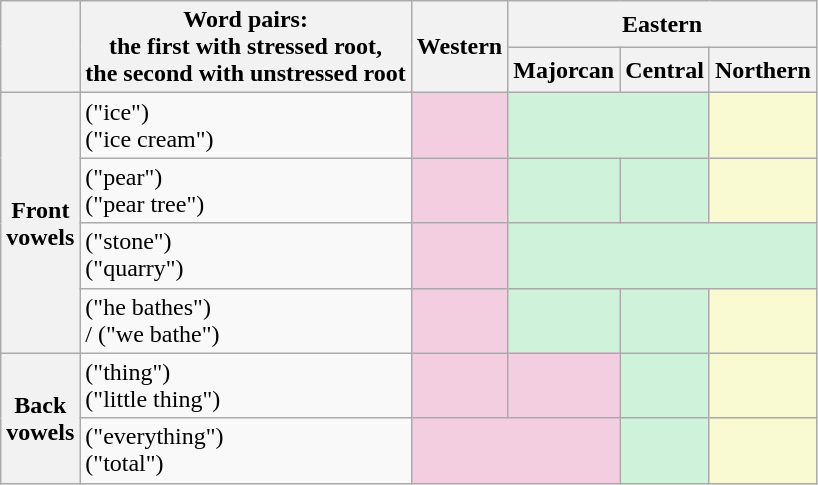<table class="wikitable">
<tr>
<th rowspan="2"></th>
<th rowspan="2">Word pairs:<br>the first with stressed root,<br>the second with unstressed root</th>
<th rowspan="2">Western</th>
<th colspan="3">Eastern</th>
</tr>
<tr>
<th>Majorcan</th>
<th>Central</th>
<th>Northern</th>
</tr>
<tr>
<th rowspan="4">Front<br>vowels</th>
<td><strong></strong> ("ice")<br><strong></strong> ("ice cream")</td>
<td style="background:#f2cee0;"><br></td>
<td colspan="2" style="background:#cef2da;"><br></td>
<td style="background:#fafad2;"><br></td>
</tr>
<tr>
<td><strong></strong> ("pear")<br><strong></strong> ("pear tree")</td>
<td style="background:#f2cee0;"><br></td>
<td style="background:#cef2da;"><br></td>
<td style="background:#cef2da;"><br></td>
<td style="background:#fafad2;"><br></td>
</tr>
<tr>
<td><strong></strong> ("stone")<br><strong></strong> ("quarry")</td>
<td style="background:#f2cee0;"><br></td>
<td colspan="3" style="background:#cef2da;"><br></td>
</tr>
<tr>
<td><strong></strong> ("he bathes")<br><strong></strong>/<strong></strong> ("we bathe")</td>
<td style="background:#f2cee0;"><br></td>
<td style="background:#cef2da;"><br></td>
<td style="background:#cef2da;"><br></td>
<td style="background:#fafad2;"><br></td>
</tr>
<tr>
<th rowspan="2">Back<br>vowels</th>
<td><strong></strong> ("thing")<br><strong></strong> ("little thing")</td>
<td style="background:#f2cee0;"><br></td>
<td style="background:#f2cee0;"><br></td>
<td style="background:#cef2da;"><br></td>
<td style="background:#fafad2;"><br></td>
</tr>
<tr>
<td><strong></strong> ("everything")<br><strong></strong> ("total")</td>
<td colspan="2" style="background:#f2cee0;"><br></td>
<td style="background:#cef2da;"><br></td>
<td style="background:#fafad2;"><br></td>
</tr>
</table>
